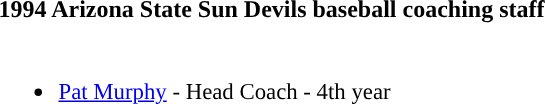<table class="toccolours">
<tr>
<th colspan=9>1994 Arizona State Sun Devils baseball coaching staff</th>
</tr>
<tr>
<td style="text-align: left; font-size: 95%;" valign="top"><br><ul><li><a href='#'>Pat Murphy</a> - Head Coach - 4th year</li></ul></td>
</tr>
</table>
